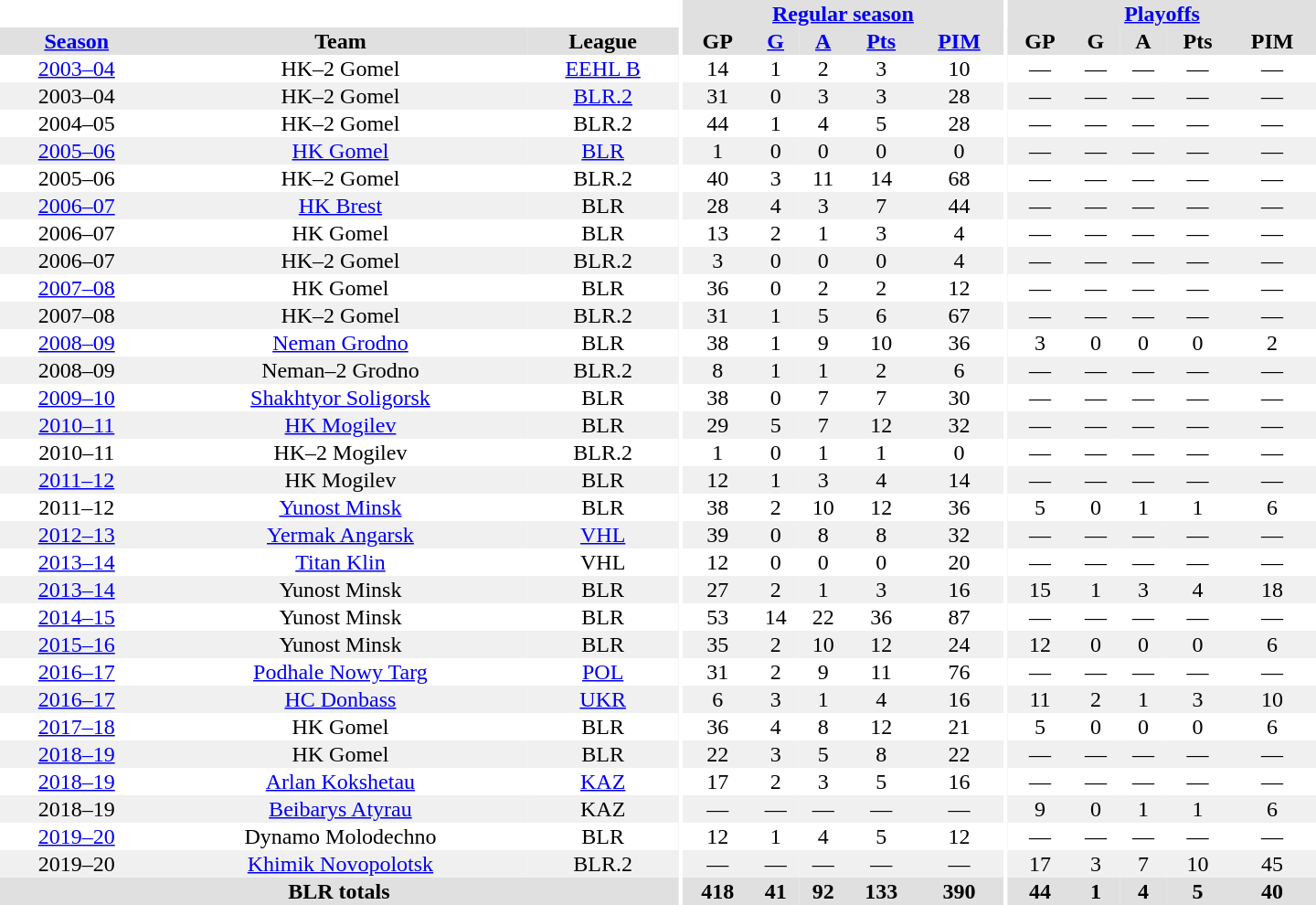<table border="0" cellpadding="1" cellspacing="0" style="text-align:center; width:60em">
<tr bgcolor="#e0e0e0">
<th colspan="3" bgcolor="#ffffff"></th>
<th rowspan="99" bgcolor="#ffffff"></th>
<th colspan="5"><a href='#'>Regular season</a></th>
<th rowspan="99" bgcolor="#ffffff"></th>
<th colspan="5"><a href='#'>Playoffs</a></th>
</tr>
<tr bgcolor="#e0e0e0">
<th><a href='#'>Season</a></th>
<th>Team</th>
<th>League</th>
<th>GP</th>
<th><a href='#'>G</a></th>
<th><a href='#'>A</a></th>
<th><a href='#'>Pts</a></th>
<th><a href='#'>PIM</a></th>
<th>GP</th>
<th>G</th>
<th>A</th>
<th>Pts</th>
<th>PIM</th>
</tr>
<tr>
<td><a href='#'>2003–04</a></td>
<td>HK–2 Gomel</td>
<td><a href='#'>EEHL B</a></td>
<td>14</td>
<td>1</td>
<td>2</td>
<td>3</td>
<td>10</td>
<td>—</td>
<td>—</td>
<td>—</td>
<td>—</td>
<td>—</td>
</tr>
<tr bgcolor="#f0f0f0">
<td>2003–04</td>
<td>HK–2 Gomel</td>
<td><a href='#'>BLR.2</a></td>
<td>31</td>
<td>0</td>
<td>3</td>
<td>3</td>
<td>28</td>
<td>—</td>
<td>—</td>
<td>—</td>
<td>—</td>
<td>—</td>
</tr>
<tr>
<td>2004–05</td>
<td>HK–2 Gomel</td>
<td>BLR.2</td>
<td>44</td>
<td>1</td>
<td>4</td>
<td>5</td>
<td>28</td>
<td>—</td>
<td>—</td>
<td>—</td>
<td>—</td>
<td>—</td>
</tr>
<tr bgcolor="#f0f0f0">
<td><a href='#'>2005–06</a></td>
<td><a href='#'>HK Gomel</a></td>
<td><a href='#'>BLR</a></td>
<td>1</td>
<td>0</td>
<td>0</td>
<td>0</td>
<td>0</td>
<td>—</td>
<td>—</td>
<td>—</td>
<td>—</td>
<td>—</td>
</tr>
<tr>
<td>2005–06</td>
<td>HK–2 Gomel</td>
<td>BLR.2</td>
<td>40</td>
<td>3</td>
<td>11</td>
<td>14</td>
<td>68</td>
<td>—</td>
<td>—</td>
<td>—</td>
<td>—</td>
<td>—</td>
</tr>
<tr bgcolor="#f0f0f0">
<td><a href='#'>2006–07</a></td>
<td><a href='#'>HK Brest</a></td>
<td>BLR</td>
<td>28</td>
<td>4</td>
<td>3</td>
<td>7</td>
<td>44</td>
<td>—</td>
<td>—</td>
<td>—</td>
<td>—</td>
<td>—</td>
</tr>
<tr>
<td>2006–07</td>
<td>HK Gomel</td>
<td>BLR</td>
<td>13</td>
<td>2</td>
<td>1</td>
<td>3</td>
<td>4</td>
<td>—</td>
<td>—</td>
<td>—</td>
<td>—</td>
<td>—</td>
</tr>
<tr bgcolor="#f0f0f0">
<td>2006–07</td>
<td>HK–2 Gomel</td>
<td>BLR.2</td>
<td>3</td>
<td>0</td>
<td>0</td>
<td>0</td>
<td>4</td>
<td>—</td>
<td>—</td>
<td>—</td>
<td>—</td>
<td>—</td>
</tr>
<tr>
<td><a href='#'>2007–08</a></td>
<td>HK Gomel</td>
<td>BLR</td>
<td>36</td>
<td>0</td>
<td>2</td>
<td>2</td>
<td>12</td>
<td>—</td>
<td>—</td>
<td>—</td>
<td>—</td>
<td>—</td>
</tr>
<tr bgcolor="#f0f0f0">
<td>2007–08</td>
<td>HK–2 Gomel</td>
<td>BLR.2</td>
<td>31</td>
<td>1</td>
<td>5</td>
<td>6</td>
<td>67</td>
<td>—</td>
<td>—</td>
<td>—</td>
<td>—</td>
<td>—</td>
</tr>
<tr>
<td><a href='#'>2008–09</a></td>
<td><a href='#'>Neman Grodno</a></td>
<td>BLR</td>
<td>38</td>
<td>1</td>
<td>9</td>
<td>10</td>
<td>36</td>
<td>3</td>
<td>0</td>
<td>0</td>
<td>0</td>
<td>2</td>
</tr>
<tr bgcolor="#f0f0f0">
<td>2008–09</td>
<td>Neman–2 Grodno</td>
<td>BLR.2</td>
<td>8</td>
<td>1</td>
<td>1</td>
<td>2</td>
<td>6</td>
<td>—</td>
<td>—</td>
<td>—</td>
<td>—</td>
<td>—</td>
</tr>
<tr>
<td><a href='#'>2009–10</a></td>
<td><a href='#'>Shakhtyor Soligorsk</a></td>
<td>BLR</td>
<td>38</td>
<td>0</td>
<td>7</td>
<td>7</td>
<td>30</td>
<td>—</td>
<td>—</td>
<td>—</td>
<td>—</td>
<td>—</td>
</tr>
<tr bgcolor="#f0f0f0">
<td><a href='#'>2010–11</a></td>
<td><a href='#'>HK Mogilev</a></td>
<td>BLR</td>
<td>29</td>
<td>5</td>
<td>7</td>
<td>12</td>
<td>32</td>
<td>—</td>
<td>—</td>
<td>—</td>
<td>—</td>
<td>—</td>
</tr>
<tr>
<td>2010–11</td>
<td>HK–2 Mogilev</td>
<td>BLR.2</td>
<td>1</td>
<td>0</td>
<td>1</td>
<td>1</td>
<td>0</td>
<td>—</td>
<td>—</td>
<td>—</td>
<td>—</td>
<td>—</td>
</tr>
<tr bgcolor="#f0f0f0">
<td><a href='#'>2011–12</a></td>
<td>HK Mogilev</td>
<td>BLR</td>
<td>12</td>
<td>1</td>
<td>3</td>
<td>4</td>
<td>14</td>
<td>—</td>
<td>—</td>
<td>—</td>
<td>—</td>
<td>—</td>
</tr>
<tr>
<td>2011–12</td>
<td><a href='#'>Yunost Minsk</a></td>
<td>BLR</td>
<td>38</td>
<td>2</td>
<td>10</td>
<td>12</td>
<td>36</td>
<td>5</td>
<td>0</td>
<td>1</td>
<td>1</td>
<td>6</td>
</tr>
<tr bgcolor="#f0f0f0">
<td><a href='#'>2012–13</a></td>
<td><a href='#'>Yermak Angarsk</a></td>
<td><a href='#'>VHL</a></td>
<td>39</td>
<td>0</td>
<td>8</td>
<td>8</td>
<td>32</td>
<td>—</td>
<td>—</td>
<td>—</td>
<td>—</td>
<td>—</td>
</tr>
<tr>
<td><a href='#'>2013–14</a></td>
<td><a href='#'>Titan Klin</a></td>
<td>VHL</td>
<td>12</td>
<td>0</td>
<td>0</td>
<td>0</td>
<td>20</td>
<td>—</td>
<td>—</td>
<td>—</td>
<td>—</td>
<td>—</td>
</tr>
<tr bgcolor="#f0f0f0">
<td><a href='#'>2013–14</a></td>
<td>Yunost Minsk</td>
<td>BLR</td>
<td>27</td>
<td>2</td>
<td>1</td>
<td>3</td>
<td>16</td>
<td>15</td>
<td>1</td>
<td>3</td>
<td>4</td>
<td>18</td>
</tr>
<tr>
<td><a href='#'>2014–15</a></td>
<td>Yunost Minsk</td>
<td>BLR</td>
<td>53</td>
<td>14</td>
<td>22</td>
<td>36</td>
<td>87</td>
<td>—</td>
<td>—</td>
<td>—</td>
<td>—</td>
<td>—</td>
</tr>
<tr bgcolor="#f0f0f0">
<td><a href='#'>2015–16</a></td>
<td>Yunost Minsk</td>
<td>BLR</td>
<td>35</td>
<td>2</td>
<td>10</td>
<td>12</td>
<td>24</td>
<td>12</td>
<td>0</td>
<td>0</td>
<td>0</td>
<td>6</td>
</tr>
<tr>
<td><a href='#'>2016–17</a></td>
<td><a href='#'>Podhale Nowy Targ</a></td>
<td><a href='#'>POL</a></td>
<td>31</td>
<td>2</td>
<td>9</td>
<td>11</td>
<td>76</td>
<td>—</td>
<td>—</td>
<td>—</td>
<td>—</td>
<td>—</td>
</tr>
<tr bgcolor="#f0f0f0">
<td><a href='#'>2016–17</a></td>
<td><a href='#'>HC Donbass</a></td>
<td><a href='#'>UKR</a></td>
<td>6</td>
<td>3</td>
<td>1</td>
<td>4</td>
<td>16</td>
<td>11</td>
<td>2</td>
<td>1</td>
<td>3</td>
<td>10</td>
</tr>
<tr>
<td><a href='#'>2017–18</a></td>
<td>HK Gomel</td>
<td>BLR</td>
<td>36</td>
<td>4</td>
<td>8</td>
<td>12</td>
<td>21</td>
<td>5</td>
<td>0</td>
<td>0</td>
<td>0</td>
<td>6</td>
</tr>
<tr bgcolor="#f0f0f0">
<td><a href='#'>2018–19</a></td>
<td>HK Gomel</td>
<td>BLR</td>
<td>22</td>
<td>3</td>
<td>5</td>
<td>8</td>
<td>22</td>
<td>—</td>
<td>—</td>
<td>—</td>
<td>—</td>
<td>—</td>
</tr>
<tr>
<td><a href='#'>2018–19</a></td>
<td><a href='#'>Arlan Kokshetau</a></td>
<td><a href='#'>KAZ</a></td>
<td>17</td>
<td>2</td>
<td>3</td>
<td>5</td>
<td>16</td>
<td>—</td>
<td>—</td>
<td>—</td>
<td>—</td>
<td>—</td>
</tr>
<tr bgcolor="#f0f0f0">
<td>2018–19</td>
<td><a href='#'>Beibarys Atyrau</a></td>
<td>KAZ</td>
<td>—</td>
<td>—</td>
<td>—</td>
<td>—</td>
<td>—</td>
<td>9</td>
<td>0</td>
<td>1</td>
<td>1</td>
<td>6</td>
</tr>
<tr>
<td><a href='#'>2019–20</a></td>
<td>Dynamo Molodechno</td>
<td>BLR</td>
<td>12</td>
<td>1</td>
<td>4</td>
<td>5</td>
<td>12</td>
<td>—</td>
<td>—</td>
<td>—</td>
<td>—</td>
<td>—</td>
</tr>
<tr bgcolor="#f0f0f0">
<td>2019–20</td>
<td><a href='#'>Khimik Novopolotsk</a></td>
<td>BLR.2</td>
<td>—</td>
<td>—</td>
<td>—</td>
<td>—</td>
<td>—</td>
<td>17</td>
<td>3</td>
<td>7</td>
<td>10</td>
<td>45</td>
</tr>
<tr bgcolor="#e0e0e0">
<th colspan="3">BLR totals</th>
<th>418</th>
<th>41</th>
<th>92</th>
<th>133</th>
<th>390</th>
<th>44</th>
<th>1</th>
<th>4</th>
<th>5</th>
<th>40</th>
</tr>
</table>
